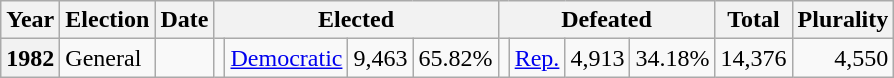<table class=wikitable>
<tr>
<th>Year</th>
<th>Election</th>
<th>Date</th>
<th ! colspan="4">Elected</th>
<th ! colspan="4">Defeated</th>
<th>Total</th>
<th>Plurality</th>
</tr>
<tr>
<th valign="top">1982</th>
<td valign="top">General</td>
<td valign="top"></td>
<td valign="top"></td>
<td valign="top" ><a href='#'>Democratic</a></td>
<td valign="top" align="right">9,463</td>
<td valign="top" align="right">65.82%</td>
<td valign="top"></td>
<td><a href='#'>Rep.</a></td>
<td valign="top" align="right">4,913</td>
<td valign="top" align="right">34.18%</td>
<td valign="top" align="right">14,376</td>
<td valign="top" align="right">4,550</td>
</tr>
</table>
